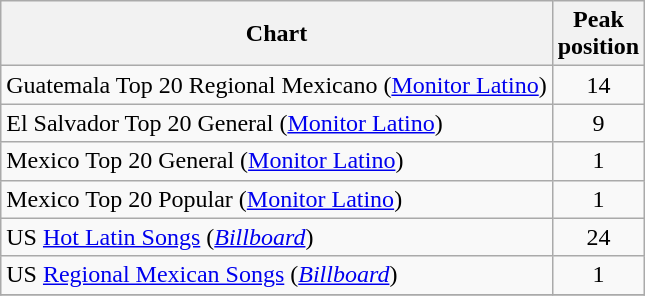<table class="wikitable sortable">
<tr>
<th>Chart</th>
<th>Peak<br>position</th>
</tr>
<tr>
<td>Guatemala Top 20 Regional Mexicano (<a href='#'>Monitor Latino</a>)</td>
<td align="center">14</td>
</tr>
<tr>
<td>El Salvador Top 20 General (<a href='#'>Monitor Latino</a>)</td>
<td align="center">9</td>
</tr>
<tr>
<td>Mexico Top 20 General (<a href='#'>Monitor Latino</a>)</td>
<td align="center">1</td>
</tr>
<tr>
<td>Mexico Top 20 Popular (<a href='#'>Monitor Latino</a>)</td>
<td align="center">1</td>
</tr>
<tr>
<td>US <a href='#'>Hot Latin Songs</a> (<em><a href='#'>Billboard</a></em>)</td>
<td style="text-align:center;">24</td>
</tr>
<tr>
<td>US <a href='#'>Regional Mexican Songs</a> (<em><a href='#'>Billboard</a></em>)</td>
<td style="text-align:center;">1</td>
</tr>
<tr>
</tr>
</table>
